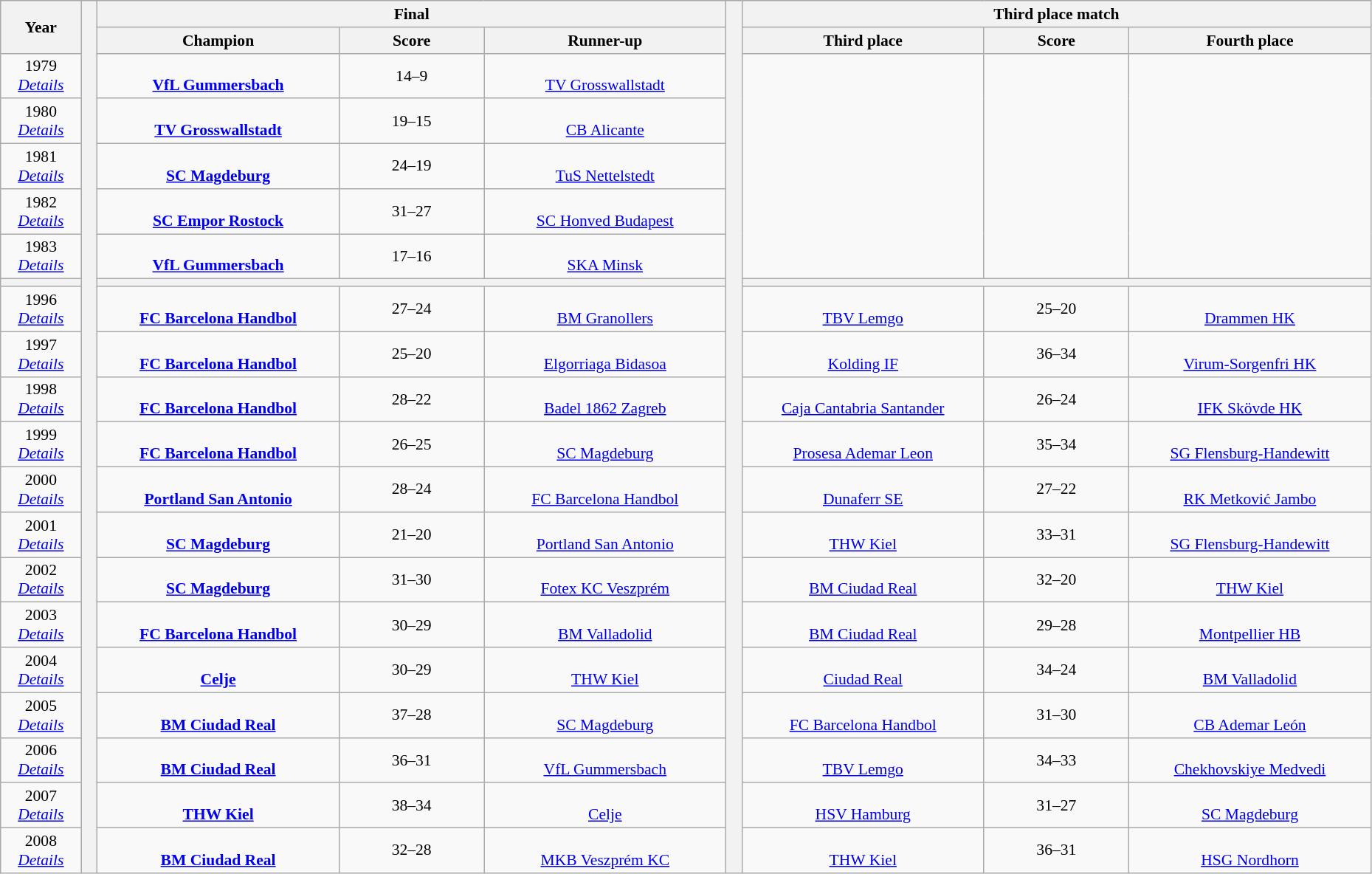<table class="wikitable" style="font-size:90%; width: 98%; text-align: center;">
<tr bgcolor=#C1D8FF>
<th rowspan=2 width=5%>Year</th>
<th width=1% rowspan=1000 bgcolor=ffffff></th>
<th colspan=3>Final</th>
<th width=1% rowspan=1000 bgcolor=ffffff></th>
<th colspan=3>Third place match</th>
</tr>
<tr bgcolor=#EFEFEF>
<th width=15%>Champion</th>
<th width=9%>Score</th>
<th width=15%>Runner-up</th>
<th width=15%>Third place</th>
<th width=9%>Score</th>
<th width=15%>Fourth place</th>
</tr>
<tr>
<td>1979<br><em><a href='#'>Details</a></em></td>
<td> <br> <strong><a href='#'>VfL Gummersbach</a></strong></td>
<td>14–9</td>
<td> <br> <a href='#'>TV Grosswallstadt</a></td>
<td rowspan=5></td>
<td rowspan=5></td>
<td rowspan=5></td>
</tr>
<tr>
<td>1980<br><em><a href='#'>Details</a></em></td>
<td> <br> <strong><a href='#'>TV Grosswallstadt</a></strong></td>
<td>19–15</td>
<td> <br> <a href='#'>CB Alicante</a></td>
</tr>
<tr>
<td>1981<br><em><a href='#'>Details</a></em></td>
<td> <br> <strong><a href='#'>SC Magdeburg</a></strong></td>
<td>24–19</td>
<td> <br> <a href='#'>TuS Nettelstedt</a></td>
</tr>
<tr>
<td>1982<br><em><a href='#'>Details</a></em></td>
<td> <br> <strong><a href='#'>SC Empor Rostock</a></strong></td>
<td>31–27</td>
<td> <br> <a href='#'>SC Honved Budapest</a></td>
</tr>
<tr>
<td>1983<br><em><a href='#'>Details</a></em></td>
<td> <br> <strong><a href='#'>VfL Gummersbach</a></strong></td>
<td>17–16</td>
<td> <br> <a href='#'>SKA Minsk</a></td>
</tr>
<tr>
<th colspan=9></th>
</tr>
<tr>
<td>1996<br><em><a href='#'>Details</a></em></td>
<td> <br> <strong><a href='#'>FC Barcelona Handbol</a></strong></td>
<td>27–24</td>
<td> <br> <a href='#'>BM Granollers</a></td>
<td> <br> <a href='#'>TBV Lemgo</a></td>
<td>25–20</td>
<td> <br> <a href='#'>Drammen HK</a></td>
</tr>
<tr>
<td>1997<br><em><a href='#'>Details</a></em></td>
<td> <br>  <strong><a href='#'>FC Barcelona Handbol</a></strong></td>
<td>25–20</td>
<td> <br> <a href='#'>Elgorriaga Bidasoa</a></td>
<td> <br> <a href='#'>Kolding IF</a></td>
<td>36–34</td>
<td> <br> <a href='#'>Virum-Sorgenfri HK</a></td>
</tr>
<tr>
<td>1998<br><em><a href='#'>Details</a></em></td>
<td> <br> <strong><a href='#'>FC Barcelona Handbol</a></strong></td>
<td>28–22</td>
<td> <br> <a href='#'>Badel 1862 Zagreb</a></td>
<td> <br> <a href='#'>Caja Cantabria Santander</a></td>
<td>26–24</td>
<td> <br> <a href='#'>IFK Skövde HK</a></td>
</tr>
<tr>
<td>1999<br><em><a href='#'>Details</a></em></td>
<td> <br> <strong><a href='#'>FC Barcelona Handbol</a></strong></td>
<td>26–25</td>
<td> <br> <a href='#'>SC Magdeburg</a></td>
<td> <br> <a href='#'>Prosesa Ademar Leon</a></td>
<td>35–34</td>
<td> <br> <a href='#'>SG Flensburg-Handewitt</a></td>
</tr>
<tr>
<td>2000<br><em><a href='#'>Details</a></em></td>
<td> <br> <strong><a href='#'>Portland San Antonio</a></strong></td>
<td>28–24</td>
<td> <br> <a href='#'>FC Barcelona Handbol</a></td>
<td> <br> <a href='#'>Dunaferr SE</a></td>
<td>27–22</td>
<td> <br> <a href='#'>RK Metković Jambo</a></td>
</tr>
<tr>
<td>2001<br><em><a href='#'>Details</a></em></td>
<td> <br> <strong><a href='#'>SC Magdeburg</a></strong></td>
<td>21–20</td>
<td> <br> <a href='#'>Portland San Antonio</a></td>
<td> <br><a href='#'>THW Kiel</a></td>
<td>33–31</td>
<td> <br> <a href='#'>SG Flensburg-Handewitt</a></td>
</tr>
<tr>
<td>2002<br><em><a href='#'>Details</a></em></td>
<td> <br> <strong><a href='#'>SC Magdeburg</a></strong></td>
<td>31–30</td>
<td> <br> <a href='#'>Fotex KC Veszprém</a></td>
<td> <br> <a href='#'>BM Ciudad Real</a></td>
<td>32–20</td>
<td> <br> <a href='#'>THW Kiel</a></td>
</tr>
<tr>
<td>2003<br><em><a href='#'>Details</a></em></td>
<td> <br> <strong><a href='#'>FC Barcelona Handbol</a></strong></td>
<td>30–29</td>
<td> <br> <a href='#'>BM Valladolid</a></td>
<td> <br> <a href='#'>BM Ciudad Real</a></td>
<td>29–28</td>
<td> <br> <a href='#'>Montpellier HB</a></td>
</tr>
<tr>
<td>2004<br><em><a href='#'>Details</a></em></td>
<td> <br> <strong><a href='#'>Celje</a></strong></td>
<td>30–29</td>
<td> <br> <a href='#'>THW Kiel</a></td>
<td> <br> <a href='#'>Ciudad Real</a></td>
<td>34–24</td>
<td> <br> <a href='#'>BM Valladolid</a></td>
</tr>
<tr>
<td>2005<br><em><a href='#'>Details</a></em></td>
<td> <br> <strong><a href='#'>BM Ciudad Real</a></strong></td>
<td>37–28</td>
<td> <br> <a href='#'>SC Magdeburg</a></td>
<td> <br> <a href='#'>FC Barcelona Handbol</a></td>
<td>31–30</td>
<td> <br> <a href='#'>CB Ademar León</a></td>
</tr>
<tr>
<td>2006<br><em><a href='#'>Details</a></em></td>
<td> <br> <strong><a href='#'>BM Ciudad Real</a></strong></td>
<td>36–31</td>
<td> <br> <a href='#'>VfL Gummersbach</a></td>
<td> <br> <a href='#'>TBV Lemgo</a></td>
<td>34–33</td>
<td> <br> <a href='#'>Chekhovskiye Medvedi</a></td>
</tr>
<tr>
<td>2007<br><em><a href='#'>Details</a></em></td>
<td> <br> <strong><a href='#'>THW Kiel</a></strong></td>
<td>38–34</td>
<td> <br> <a href='#'>Celje</a></td>
<td> <br> <a href='#'>HSV Hamburg</a></td>
<td>31–27</td>
<td> <br> <a href='#'>SC Magdeburg</a></td>
</tr>
<tr>
<td>2008<br><em><a href='#'>Details</a></em></td>
<td> <br> <strong><a href='#'>BM Ciudad Real</a></strong></td>
<td>32–28</td>
<td> <br> <a href='#'>MKB Veszprém KC</a></td>
<td> <br> <a href='#'>THW Kiel</a></td>
<td>36–31</td>
<td> <br> <a href='#'>HSG Nordhorn</a></td>
</tr>
</table>
